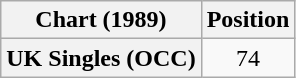<table class="wikitable plainrowheaders" style="text-align:center">
<tr>
<th>Chart (1989)</th>
<th>Position</th>
</tr>
<tr>
<th scope="row">UK Singles (OCC)</th>
<td>74</td>
</tr>
</table>
